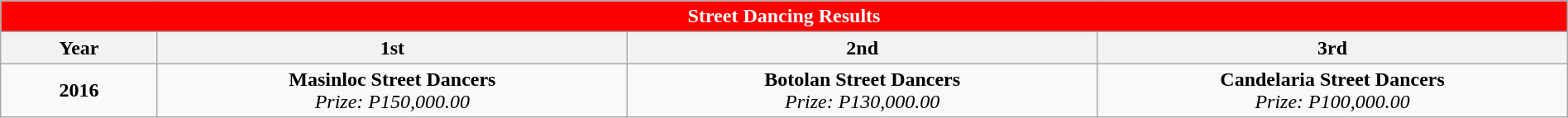<table class="wikitable sortable" style="width:100%; text-align:center;">
<tr>
<th colspan="4" style= "background:Red; color:white">Street Dancing Results</th>
</tr>
<tr>
<th style="width:10%">Year</th>
<th style="width:30%">1st</th>
<th style="width:30%">2nd</th>
<th style="width:30%">3rd</th>
</tr>
<tr>
<td><strong>2016</strong></td>
<td><strong>Masinloc Street Dancers</strong><br><em>Prize: P150,000.00</em></td>
<td><strong>Botolan Street Dancers</strong><br><em>Prize: P130,000.00</em></td>
<td><strong>Candelaria Street Dancers</strong><br><em>Prize: P100,000.00</em></td>
</tr>
</table>
